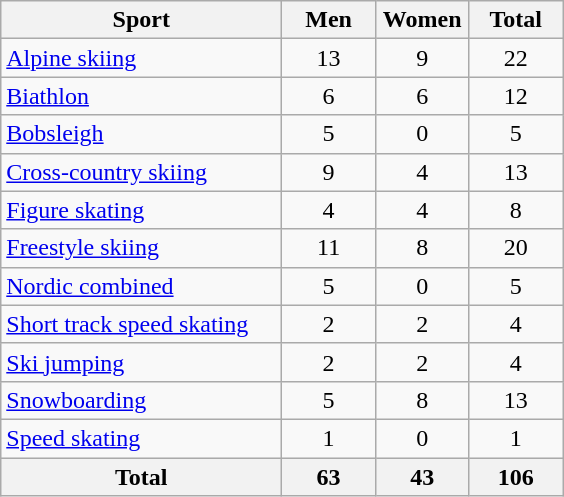<table class="wikitable sortable" style="text-align:center;">
<tr>
<th width=180>Sport</th>
<th width=55>Men</th>
<th width=55>Women</th>
<th width=55>Total</th>
</tr>
<tr>
<td align=left><a href='#'>Alpine skiing</a></td>
<td>13</td>
<td>9</td>
<td>22</td>
</tr>
<tr>
<td align=left><a href='#'>Biathlon</a></td>
<td>6</td>
<td>6</td>
<td>12</td>
</tr>
<tr>
<td align=left><a href='#'>Bobsleigh</a></td>
<td>5</td>
<td>0</td>
<td>5</td>
</tr>
<tr>
<td align=left><a href='#'>Cross-country skiing</a></td>
<td>9</td>
<td>4</td>
<td>13</td>
</tr>
<tr>
<td align=left><a href='#'>Figure skating</a></td>
<td>4</td>
<td>4</td>
<td>8</td>
</tr>
<tr>
<td align=left><a href='#'>Freestyle skiing</a></td>
<td>11</td>
<td>8</td>
<td>20</td>
</tr>
<tr>
<td align=left><a href='#'>Nordic combined</a></td>
<td>5</td>
<td>0</td>
<td>5</td>
</tr>
<tr>
<td align=left><a href='#'>Short track speed skating</a></td>
<td>2</td>
<td>2</td>
<td>4</td>
</tr>
<tr>
<td align=left><a href='#'>Ski jumping</a></td>
<td>2</td>
<td>2</td>
<td>4</td>
</tr>
<tr>
<td align=left><a href='#'>Snowboarding</a></td>
<td>5</td>
<td>8</td>
<td>13</td>
</tr>
<tr>
<td align=left><a href='#'>Speed skating</a></td>
<td>1</td>
<td>0</td>
<td>1</td>
</tr>
<tr>
<th>Total</th>
<th>63</th>
<th>43</th>
<th>106</th>
</tr>
</table>
